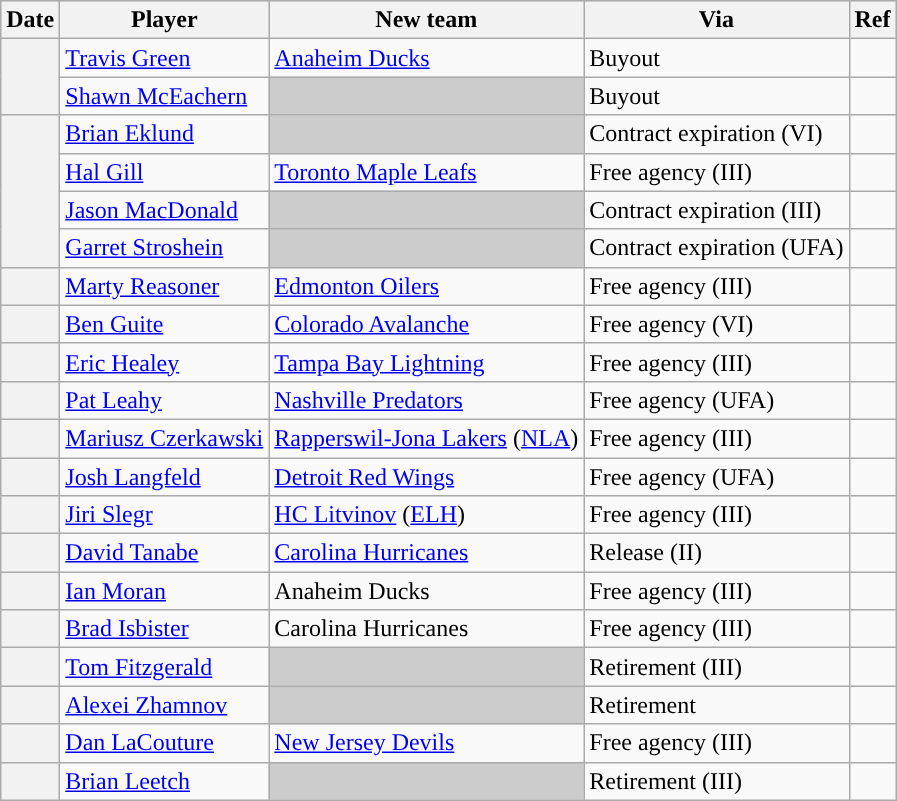<table class="wikitable plainrowheaders">
<tr style="background:#ddd; text-align:center;">
<th>Date</th>
<th>Player</th>
<th>New team</th>
<th>Via</th>
<th>Ref</th>
</tr>
<tr>
<th scope="row" rowspan=2></th>
<td><a href='#'>Travis Green</a></td>
<td><a href='#'>Anaheim Ducks</a></td>
<td>Buyout</td>
<td></td>
</tr>
<tr>
<td><a href='#'>Shawn McEachern</a></td>
<td style="background:#ccc"></td>
<td>Buyout</td>
<td></td>
</tr>
<tr>
<th scope="row" rowspan=4></th>
<td><a href='#'>Brian Eklund</a></td>
<td style="background:#ccc"></td>
<td>Contract expiration (VI)</td>
<td></td>
</tr>
<tr>
<td><a href='#'>Hal Gill</a></td>
<td><a href='#'>Toronto Maple Leafs</a></td>
<td>Free agency (III)</td>
<td></td>
</tr>
<tr>
<td><a href='#'>Jason MacDonald</a></td>
<td style="background:#ccc"></td>
<td>Contract expiration (III)</td>
<td></td>
</tr>
<tr>
<td><a href='#'>Garret Stroshein</a></td>
<td style="background:#ccc"></td>
<td>Contract expiration (UFA)</td>
<td></td>
</tr>
<tr>
<th scope="row"></th>
<td><a href='#'>Marty Reasoner</a></td>
<td><a href='#'>Edmonton Oilers</a></td>
<td>Free agency (III)</td>
<td></td>
</tr>
<tr>
<th scope="row"></th>
<td><a href='#'>Ben Guite</a></td>
<td><a href='#'>Colorado Avalanche</a></td>
<td>Free agency (VI)</td>
<td></td>
</tr>
<tr>
<th scope="row"></th>
<td><a href='#'>Eric Healey</a></td>
<td><a href='#'>Tampa Bay Lightning</a></td>
<td>Free agency (III)</td>
<td></td>
</tr>
<tr>
<th scope="row"></th>
<td><a href='#'>Pat Leahy</a></td>
<td><a href='#'>Nashville Predators</a></td>
<td>Free agency (UFA)</td>
<td></td>
</tr>
<tr>
<th scope="row"></th>
<td><a href='#'>Mariusz Czerkawski</a></td>
<td><a href='#'>Rapperswil-Jona Lakers</a> (<a href='#'>NLA</a>)</td>
<td>Free agency (III)</td>
<td></td>
</tr>
<tr>
<th scope="row"></th>
<td><a href='#'>Josh Langfeld</a></td>
<td><a href='#'>Detroit Red Wings</a></td>
<td>Free agency (UFA)</td>
<td></td>
</tr>
<tr>
<th scope="row"></th>
<td><a href='#'>Jiri Slegr</a></td>
<td><a href='#'>HC Litvinov</a> (<a href='#'>ELH</a>)</td>
<td>Free agency (III)</td>
<td></td>
</tr>
<tr>
<th scope="row"></th>
<td><a href='#'>David Tanabe</a></td>
<td><a href='#'>Carolina Hurricanes</a></td>
<td>Release (II)</td>
<td></td>
</tr>
<tr>
<th scope="row"></th>
<td><a href='#'>Ian Moran</a></td>
<td>Anaheim Ducks</td>
<td>Free agency (III)</td>
<td></td>
</tr>
<tr>
<th scope="row"></th>
<td><a href='#'>Brad Isbister</a></td>
<td>Carolina Hurricanes</td>
<td>Free agency (III)</td>
<td></td>
</tr>
<tr>
<th scope="row"></th>
<td><a href='#'>Tom Fitzgerald</a></td>
<td style="background:#ccc"></td>
<td>Retirement (III)</td>
<td></td>
</tr>
<tr>
<th scope="row"></th>
<td><a href='#'>Alexei Zhamnov</a></td>
<td style="background:#ccc"></td>
<td>Retirement</td>
<td></td>
</tr>
<tr>
<th scope="row"></th>
<td><a href='#'>Dan LaCouture</a></td>
<td><a href='#'>New Jersey Devils</a></td>
<td>Free agency (III)</td>
<td></td>
</tr>
<tr>
<th scope="row"></th>
<td><a href='#'>Brian Leetch</a></td>
<td style="background:#ccc"></td>
<td>Retirement (III)</td>
<td></td>
</tr>
</table>
